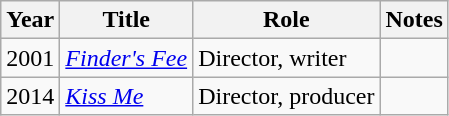<table class="wikitable">
<tr>
<th>Year</th>
<th>Title</th>
<th>Role</th>
<th>Notes</th>
</tr>
<tr>
<td>2001</td>
<td><em><a href='#'>Finder's Fee</a></em></td>
<td>Director, writer</td>
<td></td>
</tr>
<tr>
<td>2014</td>
<td><em><a href='#'>Kiss Me</a></em></td>
<td>Director, producer</td>
<td></td>
</tr>
</table>
